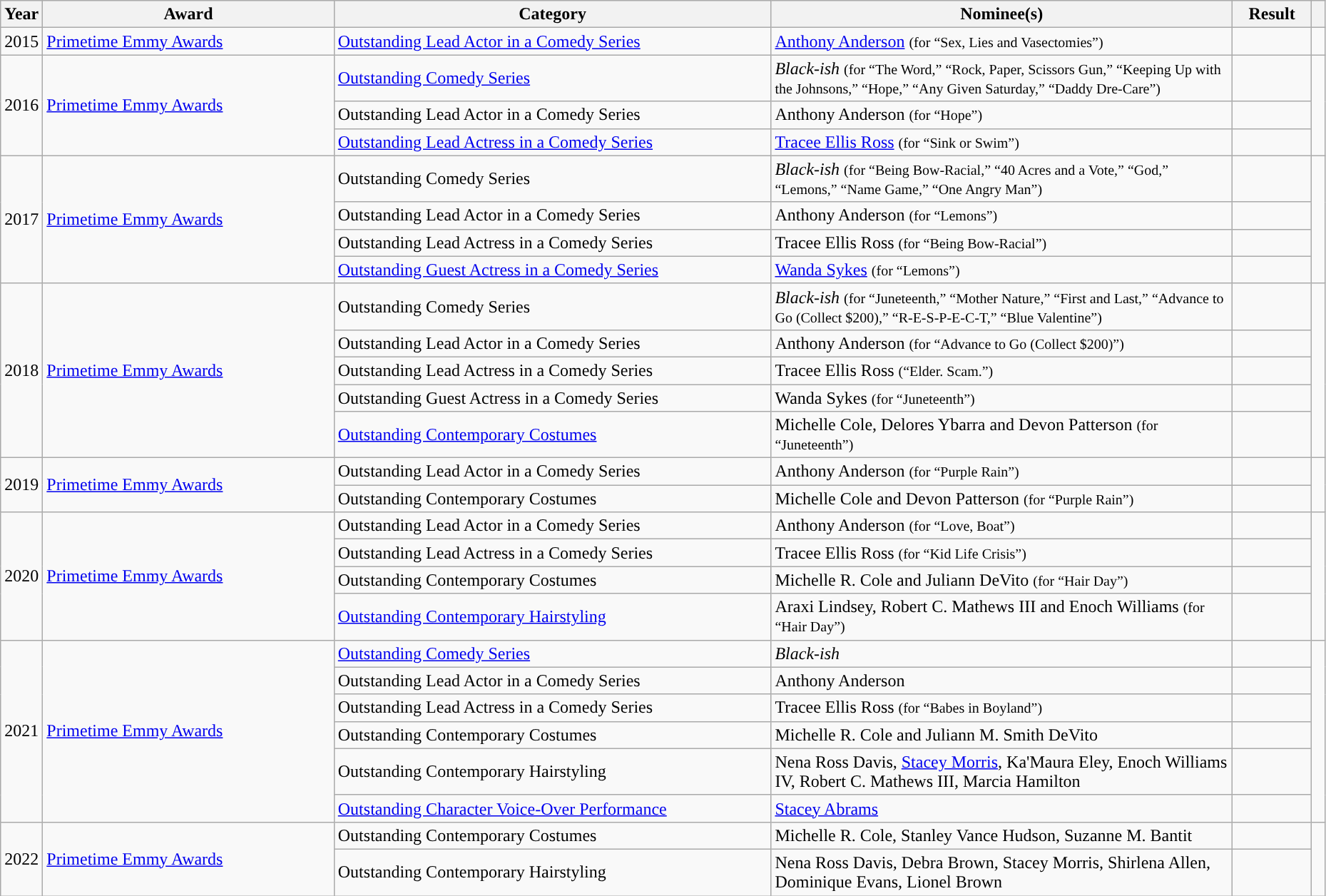<table class="wikitable sortable" style="width:98%">
<tr>
<th scope="col" style="width:3%;">Year</th>
<th scope="col" style="width:22%;">Award</th>
<th scope="col" style="width:33%;">Category</th>
<th>Nominee(s)</th>
<th scope="col" style="width:6%;">Result</th>
<th scope="col" class="unsortable" style="width:1%;"></th>
</tr>
<tr>
<td>2015</td>
<td><a href='#'>Primetime Emmy Awards</a></td>
<td><a href='#'>Outstanding Lead Actor in a Comedy Series</a></td>
<td><a href='#'>Anthony Anderson</a> <small>(for “Sex, Lies and Vasectomies”)</small></td>
<td></td>
<td></td>
</tr>
<tr>
<td rowspan="3">2016</td>
<td rowspan="3"><a href='#'>Primetime Emmy Awards</a></td>
<td><a href='#'>Outstanding Comedy Series</a></td>
<td><em>Black-ish</em> <small>(for “The Word,” “Rock, Paper, Scissors Gun,” “Keeping Up with the Johnsons,” “Hope,” “Any Given Saturday,” “Daddy Dre-Care”)</small></td>
<td></td>
<td rowspan="3"></td>
</tr>
<tr>
<td>Outstanding Lead Actor in a Comedy Series</td>
<td>Anthony Anderson <small>(for “Hope”)</small></td>
<td></td>
</tr>
<tr>
<td><a href='#'>Outstanding Lead Actress in a Comedy Series</a></td>
<td><a href='#'>Tracee Ellis Ross</a> <small>(for “Sink or Swim”)</small></td>
<td></td>
</tr>
<tr>
<td rowspan="4">2017</td>
<td rowspan="4"><a href='#'>Primetime Emmy Awards</a></td>
<td>Outstanding Comedy Series</td>
<td><em>Black-ish</em> <small>(for “Being Bow-Racial,” “40 Acres and a Vote,” “God,” “Lemons,” “Name Game,” “One Angry Man”)</small></td>
<td></td>
<td rowspan="4"></td>
</tr>
<tr>
<td>Outstanding Lead Actor in a Comedy Series</td>
<td>Anthony Anderson <small>(for “Lemons”)</small></td>
<td></td>
</tr>
<tr>
<td>Outstanding Lead Actress in a Comedy Series</td>
<td>Tracee Ellis Ross <small>(for “Being Bow-Racial”)</small></td>
<td></td>
</tr>
<tr>
<td><a href='#'>Outstanding Guest Actress in a Comedy Series</a></td>
<td><a href='#'>Wanda Sykes</a> <small>(for “Lemons”)</small></td>
<td></td>
</tr>
<tr>
<td rowspan="5">2018</td>
<td rowspan="5"><a href='#'>Primetime Emmy Awards</a></td>
<td>Outstanding Comedy Series</td>
<td><em>Black-ish</em> <small>(for “Juneteenth,” “Mother Nature,” “First and Last,” “Advance to Go (Collect $200),” “R-E-S-P-E-C-T,” “Blue Valentine”)</small></td>
<td></td>
<td rowspan="5"></td>
</tr>
<tr>
<td>Outstanding Lead Actor in a Comedy Series</td>
<td>Anthony Anderson <small>(for “Advance to Go (Collect $200)”)</small></td>
<td></td>
</tr>
<tr>
<td>Outstanding Lead Actress in a Comedy Series</td>
<td>Tracee Ellis Ross <small>(“Elder. Scam.”)</small></td>
<td></td>
</tr>
<tr>
<td>Outstanding Guest Actress in a Comedy Series</td>
<td>Wanda Sykes <small>(for “Juneteenth”)</small></td>
<td></td>
</tr>
<tr>
<td><a href='#'>Outstanding Contemporary Costumes</a></td>
<td>Michelle Cole, Delores Ybarra and Devon Patterson <small>(for “Juneteenth”)</small></td>
<td></td>
</tr>
<tr>
<td rowspan="2">2019</td>
<td rowspan="2"><a href='#'>Primetime Emmy Awards</a></td>
<td>Outstanding Lead Actor in a Comedy Series</td>
<td>Anthony Anderson <small>(for “Purple Rain”)</small></td>
<td></td>
<td rowspan="2"></td>
</tr>
<tr>
<td>Outstanding Contemporary Costumes</td>
<td>Michelle Cole and Devon Patterson <small>(for “Purple Rain”)</small></td>
<td></td>
</tr>
<tr>
<td rowspan="4">2020</td>
<td rowspan="4"><a href='#'>Primetime Emmy Awards</a></td>
<td>Outstanding Lead Actor in a Comedy Series</td>
<td>Anthony Anderson <small>(for “Love, Boat”)</small></td>
<td></td>
<td rowspan="4"></td>
</tr>
<tr>
<td>Outstanding Lead Actress in a Comedy Series</td>
<td>Tracee Ellis Ross <small>(for “Kid Life Crisis”)</small></td>
<td></td>
</tr>
<tr>
<td>Outstanding Contemporary Costumes</td>
<td>Michelle R. Cole and Juliann DeVito <small>(for “Hair Day”)</small></td>
<td></td>
</tr>
<tr>
<td><a href='#'>Outstanding Contemporary Hairstyling</a></td>
<td>Araxi Lindsey, Robert C. Mathews III and Enoch Williams <small>(for “Hair Day”)</small></td>
<td></td>
</tr>
<tr>
<td rowspan="6">2021</td>
<td rowspan="6"><a href='#'>Primetime Emmy Awards</a></td>
<td><a href='#'>Outstanding Comedy Series</a></td>
<td><em>Black-ish</em></td>
<td></td>
<td rowspan="6"></td>
</tr>
<tr>
<td>Outstanding Lead Actor in a Comedy Series</td>
<td>Anthony Anderson</td>
<td></td>
</tr>
<tr>
<td>Outstanding Lead Actress in a Comedy Series</td>
<td>Tracee Ellis Ross <small>(for “Babes in Boyland”)</small></td>
<td></td>
</tr>
<tr>
<td>Outstanding Contemporary Costumes</td>
<td>Michelle R. Cole and Juliann M. Smith DeVito </td>
<td></td>
</tr>
<tr>
<td>Outstanding Contemporary Hairstyling</td>
<td>Nena Ross Davis, <a href='#'>Stacey Morris</a>, Ka'Maura Eley, Enoch Williams IV, Robert C. Mathews III, Marcia Hamilton </td>
<td></td>
</tr>
<tr>
<td><a href='#'>Outstanding Character Voice-Over Performance</a></td>
<td><a href='#'>Stacey Abrams</a> </td>
<td></td>
</tr>
<tr>
<td rowspan="2">2022</td>
<td rowspan="2"><a href='#'>Primetime Emmy Awards</a></td>
<td>Outstanding Contemporary Costumes</td>
<td>Michelle R. Cole, Stanley Vance Hudson, Suzanne M. Bantit </td>
<td></td>
<td rowspan="2"></td>
</tr>
<tr>
<td>Outstanding Contemporary Hairstyling</td>
<td>Nena Ross Davis, Debra Brown, Stacey Morris, Shirlena Allen, Dominique Evans, Lionel Brown </td>
<td></td>
</tr>
</table>
